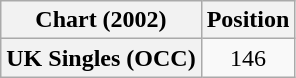<table class="wikitable plainrowheaders" style="text-align:center">
<tr>
<th scope="col">Chart (2002)</th>
<th scope="col">Position</th>
</tr>
<tr>
<th scope="row">UK Singles (OCC)</th>
<td>146</td>
</tr>
</table>
